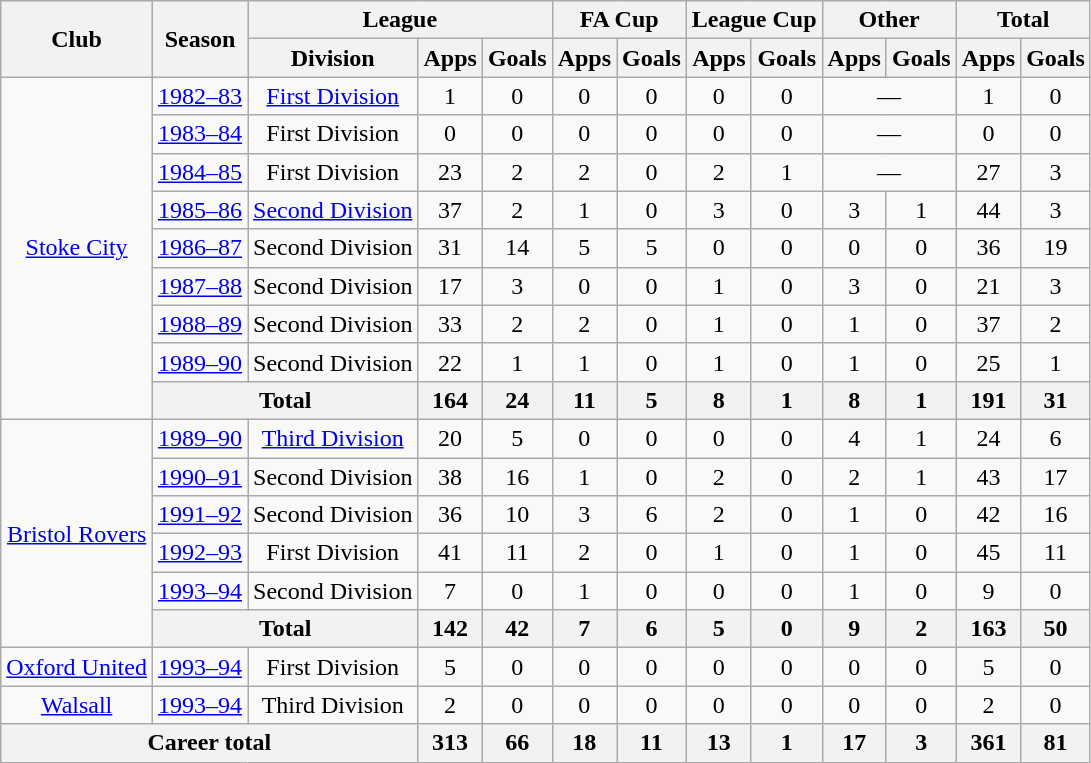<table class="wikitable" style="text-align: center;">
<tr>
<th rowspan="2">Club</th>
<th rowspan="2">Season</th>
<th colspan="3">League</th>
<th colspan="2">FA Cup</th>
<th colspan="2">League Cup</th>
<th colspan="2">Other</th>
<th colspan="2">Total</th>
</tr>
<tr>
<th>Division</th>
<th>Apps</th>
<th>Goals</th>
<th>Apps</th>
<th>Goals</th>
<th>Apps</th>
<th>Goals</th>
<th>Apps</th>
<th>Goals</th>
<th>Apps</th>
<th>Goals</th>
</tr>
<tr>
<td rowspan="9"><a href='#'>Stoke City</a></td>
<td><a href='#'>1982–83</a></td>
<td><a href='#'>First Division</a></td>
<td>1</td>
<td>0</td>
<td>0</td>
<td>0</td>
<td>0</td>
<td>0</td>
<td colspan=2>—</td>
<td>1</td>
<td>0</td>
</tr>
<tr>
<td><a href='#'>1983–84</a></td>
<td>First Division</td>
<td>0</td>
<td>0</td>
<td>0</td>
<td>0</td>
<td>0</td>
<td>0</td>
<td colspan=2>—</td>
<td>0</td>
<td>0</td>
</tr>
<tr>
<td><a href='#'>1984–85</a></td>
<td>First Division</td>
<td>23</td>
<td>2</td>
<td>2</td>
<td>0</td>
<td>2</td>
<td>1</td>
<td colspan=2>—</td>
<td>27</td>
<td>3</td>
</tr>
<tr>
<td><a href='#'>1985–86</a></td>
<td><a href='#'>Second Division</a></td>
<td>37</td>
<td>2</td>
<td>1</td>
<td>0</td>
<td>3</td>
<td>0</td>
<td>3</td>
<td>1</td>
<td>44</td>
<td>3</td>
</tr>
<tr>
<td><a href='#'>1986–87</a></td>
<td>Second Division</td>
<td>31</td>
<td>14</td>
<td>5</td>
<td>5</td>
<td>0</td>
<td>0</td>
<td>0</td>
<td>0</td>
<td>36</td>
<td>19</td>
</tr>
<tr>
<td><a href='#'>1987–88</a></td>
<td>Second Division</td>
<td>17</td>
<td>3</td>
<td>0</td>
<td>0</td>
<td>1</td>
<td>0</td>
<td>3</td>
<td>0</td>
<td>21</td>
<td>3</td>
</tr>
<tr>
<td><a href='#'>1988–89</a></td>
<td>Second Division</td>
<td>33</td>
<td>2</td>
<td>2</td>
<td>0</td>
<td>1</td>
<td>0</td>
<td>1</td>
<td>0</td>
<td>37</td>
<td>2</td>
</tr>
<tr>
<td><a href='#'>1989–90</a></td>
<td>Second Division</td>
<td>22</td>
<td>1</td>
<td>1</td>
<td>0</td>
<td>1</td>
<td>0</td>
<td>1</td>
<td>0</td>
<td>25</td>
<td>1</td>
</tr>
<tr>
<th colspan="2">Total</th>
<th>164</th>
<th>24</th>
<th>11</th>
<th>5</th>
<th>8</th>
<th>1</th>
<th>8</th>
<th>1</th>
<th>191</th>
<th>31</th>
</tr>
<tr>
<td rowspan="6"><a href='#'>Bristol Rovers</a></td>
<td><a href='#'>1989–90</a></td>
<td><a href='#'>Third Division</a></td>
<td>20</td>
<td>5</td>
<td>0</td>
<td>0</td>
<td>0</td>
<td>0</td>
<td>4</td>
<td>1</td>
<td>24</td>
<td>6</td>
</tr>
<tr>
<td><a href='#'>1990–91</a></td>
<td>Second Division</td>
<td>38</td>
<td>16</td>
<td>1</td>
<td>0</td>
<td>2</td>
<td>0</td>
<td>2</td>
<td>1</td>
<td>43</td>
<td>17</td>
</tr>
<tr>
<td><a href='#'>1991–92</a></td>
<td>Second Division</td>
<td>36</td>
<td>10</td>
<td>3</td>
<td>6</td>
<td>2</td>
<td>0</td>
<td>1</td>
<td>0</td>
<td>42</td>
<td>16</td>
</tr>
<tr>
<td><a href='#'>1992–93</a></td>
<td>First Division</td>
<td>41</td>
<td>11</td>
<td>2</td>
<td>0</td>
<td>1</td>
<td>0</td>
<td>1</td>
<td>0</td>
<td>45</td>
<td>11</td>
</tr>
<tr>
<td><a href='#'>1993–94</a></td>
<td>Second Division</td>
<td>7</td>
<td>0</td>
<td>1</td>
<td>0</td>
<td>0</td>
<td>0</td>
<td>1</td>
<td>0</td>
<td>9</td>
<td>0</td>
</tr>
<tr>
<th colspan="2">Total</th>
<th>142</th>
<th>42</th>
<th>7</th>
<th>6</th>
<th>5</th>
<th>0</th>
<th>9</th>
<th>2</th>
<th>163</th>
<th>50</th>
</tr>
<tr>
<td><a href='#'>Oxford United</a></td>
<td><a href='#'>1993–94</a></td>
<td>First Division</td>
<td>5</td>
<td>0</td>
<td>0</td>
<td>0</td>
<td>0</td>
<td>0</td>
<td>0</td>
<td>0</td>
<td>5</td>
<td>0</td>
</tr>
<tr>
<td><a href='#'>Walsall</a></td>
<td><a href='#'>1993–94</a></td>
<td>Third Division</td>
<td>2</td>
<td>0</td>
<td>0</td>
<td>0</td>
<td>0</td>
<td>0</td>
<td>0</td>
<td>0</td>
<td>2</td>
<td>0</td>
</tr>
<tr>
<th colspan="3">Career total</th>
<th>313</th>
<th>66</th>
<th>18</th>
<th>11</th>
<th>13</th>
<th>1</th>
<th>17</th>
<th>3</th>
<th>361</th>
<th>81</th>
</tr>
</table>
